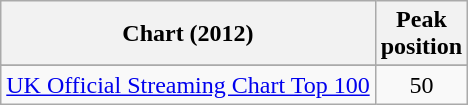<table class="wikitable sortable">
<tr>
<th>Chart (2012)</th>
<th>Peak<br>position</th>
</tr>
<tr>
</tr>
<tr>
</tr>
<tr>
</tr>
<tr>
</tr>
<tr>
</tr>
<tr>
</tr>
<tr>
<td><a href='#'>UK Official Streaming Chart Top 100</a></td>
<td style="text-align:center;">50</td>
</tr>
</table>
